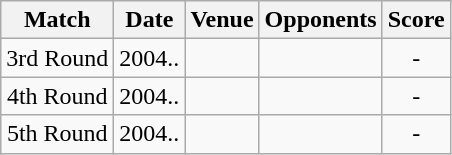<table class="wikitable" style="text-align:center;">
<tr>
<th>Match</th>
<th>Date</th>
<th>Venue</th>
<th>Opponents</th>
<th>Score</th>
</tr>
<tr>
<td>3rd Round</td>
<td>2004..</td>
<td></td>
<td></td>
<td>-</td>
</tr>
<tr>
<td>4th Round</td>
<td>2004..</td>
<td></td>
<td></td>
<td>-</td>
</tr>
<tr>
<td>5th Round</td>
<td>2004..</td>
<td></td>
<td></td>
<td>-</td>
</tr>
</table>
